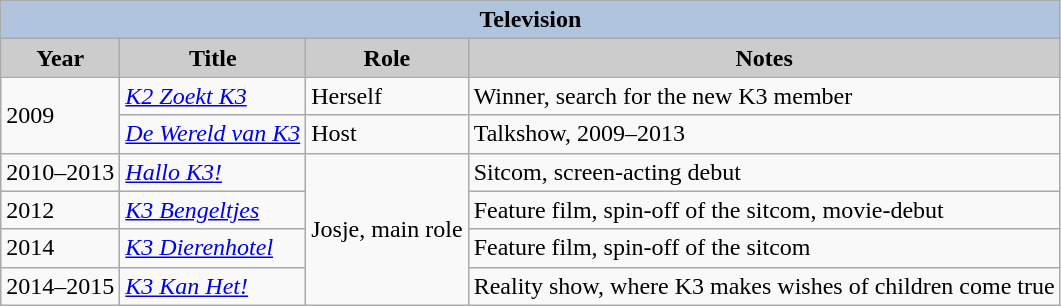<table class="wikitable">
<tr align="center">
<th colspan=4 style="background:#B0C4DE;">Television</th>
</tr>
<tr align="center">
<th style="background: #CCCCCC;">Year</th>
<th style="background: #CCCCCC;">Title</th>
<th style="background: #CCCCCC;">Role</th>
<th style="background: #CCCCCC;">Notes</th>
</tr>
<tr>
<td rowspan="2">2009</td>
<td><em><a href='#'>K2 Zoekt K3</a></em></td>
<td>Herself</td>
<td>Winner, search for the new K3 member</td>
</tr>
<tr>
<td><em><a href='#'>De Wereld van K3</a></em></td>
<td>Host</td>
<td>Talkshow, 2009–2013</td>
</tr>
<tr>
<td>2010–2013</td>
<td><em><a href='#'>Hallo K3!</a></em></td>
<td rowspan="4">Josje, main role</td>
<td>Sitcom, screen-acting debut</td>
</tr>
<tr>
<td>2012</td>
<td><em><a href='#'>K3 Bengeltjes</a></em></td>
<td>Feature film, spin-off of the sitcom, movie-debut</td>
</tr>
<tr>
<td>2014</td>
<td><em><a href='#'>K3 Dierenhotel</a></em></td>
<td>Feature film, spin-off of the sitcom</td>
</tr>
<tr>
<td>2014–2015</td>
<td><em><a href='#'>K3 Kan Het!</a></em></td>
<td>Reality show, where K3 makes wishes of children come true</td>
</tr>
</table>
